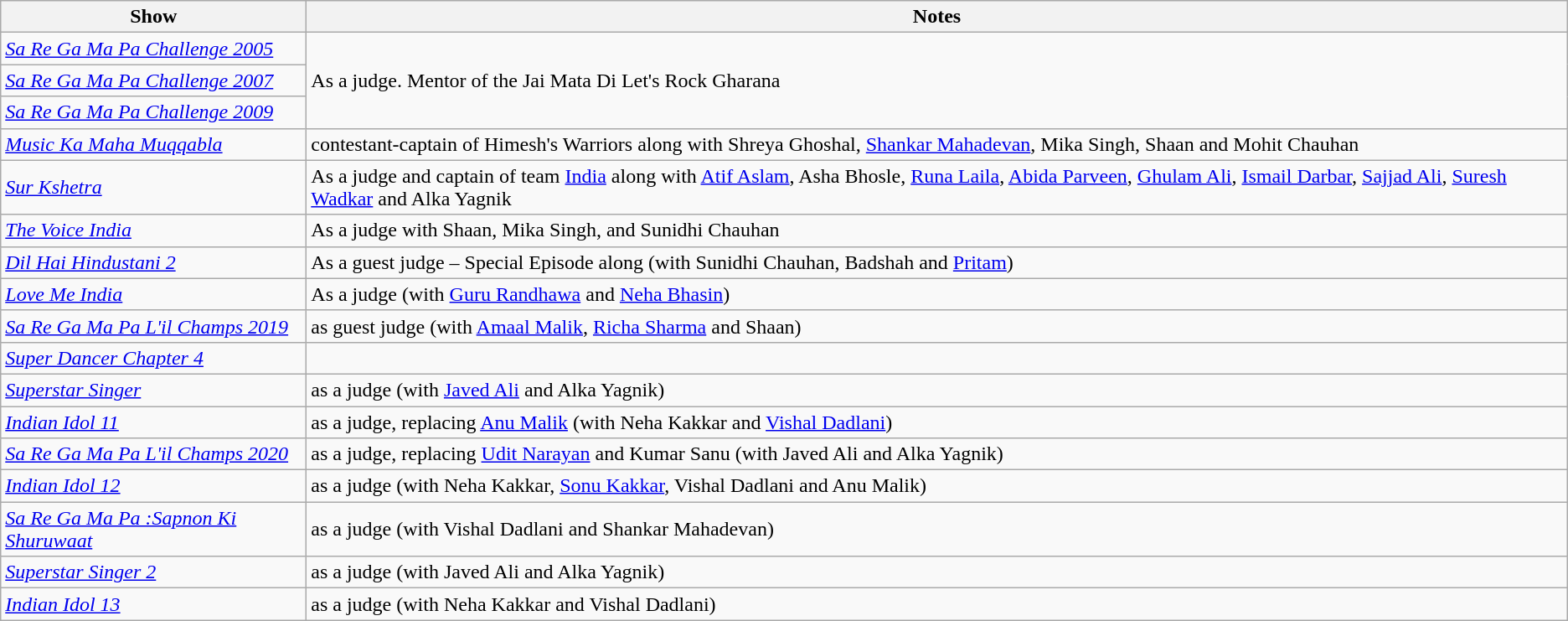<table class="wikitable">
<tr>
<th>Show</th>
<th>Notes</th>
</tr>
<tr>
<td><em><a href='#'>Sa Re Ga Ma Pa Challenge 2005</a></em></td>
<td rowspan="3">As a judge. Mentor of the Jai Mata Di Let's Rock Gharana</td>
</tr>
<tr>
<td><em><a href='#'>Sa Re Ga Ma Pa Challenge 2007</a></em></td>
</tr>
<tr>
<td><em><a href='#'>Sa Re Ga Ma Pa Challenge 2009</a></em></td>
</tr>
<tr>
<td><em><a href='#'>Music Ka Maha Muqqabla</a></em></td>
<td>contestant-captain of Himesh's Warriors along with Shreya Ghoshal, <a href='#'>Shankar Mahadevan</a>, Mika Singh, Shaan and Mohit Chauhan</td>
</tr>
<tr>
<td><em><a href='#'>Sur Kshetra</a></em></td>
<td>As a judge and captain of team <a href='#'>India</a> along with <a href='#'>Atif Aslam</a>, Asha Bhosle, <a href='#'>Runa Laila</a>, <a href='#'>Abida Parveen</a>, <a href='#'>Ghulam Ali</a>, <a href='#'>Ismail Darbar</a>, <a href='#'>Sajjad Ali</a>, <a href='#'>Suresh Wadkar</a> and Alka Yagnik</td>
</tr>
<tr>
<td><em><a href='#'>The Voice India</a></em></td>
<td>As a judge with Shaan, Mika Singh, and Sunidhi Chauhan</td>
</tr>
<tr>
<td><em><a href='#'>Dil Hai Hindustani 2</a></em></td>
<td>As a guest judge – Special Episode along (with Sunidhi Chauhan, Badshah and <a href='#'>Pritam</a>)</td>
</tr>
<tr>
<td><em><a href='#'>Love Me India</a></em></td>
<td>As a judge (with <a href='#'>Guru Randhawa</a> and <a href='#'>Neha Bhasin</a>)</td>
</tr>
<tr>
<td><em><a href='#'>Sa Re Ga Ma Pa L'il Champs 2019</a></em></td>
<td>as guest judge (with <a href='#'>Amaal Malik</a>, <a href='#'>Richa Sharma</a> and Shaan)</td>
</tr>
<tr>
<td><em><a href='#'>Super Dancer Chapter 4</a></em></td>
</tr>
<tr>
<td><em><a href='#'>Superstar Singer</a></em></td>
<td>as a judge (with <a href='#'>Javed Ali</a> and Alka Yagnik)</td>
</tr>
<tr>
<td><em><a href='#'>Indian Idol 11</a></em></td>
<td>as a judge, replacing <a href='#'>Anu Malik</a> (with Neha Kakkar and <a href='#'>Vishal Dadlani</a>)</td>
</tr>
<tr>
<td><em><a href='#'>Sa Re Ga Ma Pa L'il Champs 2020</a></em></td>
<td>as a judge, replacing <a href='#'>Udit Narayan</a> and Kumar Sanu (with Javed Ali and Alka Yagnik)</td>
</tr>
<tr>
<td><em><a href='#'>Indian Idol 12</a></em></td>
<td>as a judge (with Neha Kakkar, <a href='#'>Sonu Kakkar</a>, Vishal Dadlani and Anu Malik)</td>
</tr>
<tr>
<td><em><a href='#'>Sa Re Ga Ma Pa :Sapnon Ki Shuruwaat</a></em></td>
<td>as a judge (with Vishal Dadlani and Shankar Mahadevan)</td>
</tr>
<tr>
<td><em><a href='#'>Superstar Singer 2</a></em></td>
<td>as a judge (with Javed Ali and Alka Yagnik)</td>
</tr>
<tr>
<td><em><a href='#'>Indian Idol 13</a></em></td>
<td>as a judge (with Neha Kakkar and Vishal Dadlani)</td>
</tr>
</table>
